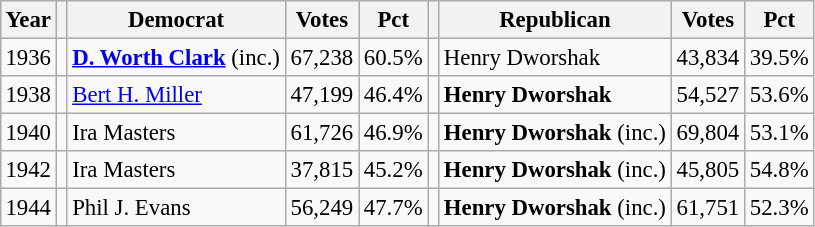<table class="wikitable" style="margin:0.5em ; font-size:95%">
<tr>
<th>Year</th>
<th></th>
<th>Democrat</th>
<th>Votes</th>
<th>Pct</th>
<th></th>
<th>Republican</th>
<th>Votes</th>
<th>Pct</th>
</tr>
<tr>
<td>1936</td>
<td></td>
<td><strong><a href='#'>D. Worth Clark</a></strong> (inc.)</td>
<td>67,238</td>
<td>60.5%</td>
<td></td>
<td>Henry Dworshak</td>
<td>43,834</td>
<td>39.5%</td>
</tr>
<tr>
<td>1938</td>
<td></td>
<td><a href='#'>Bert H. Miller</a></td>
<td>47,199</td>
<td>46.4%</td>
<td></td>
<td><strong>Henry Dworshak</strong></td>
<td>54,527</td>
<td>53.6%</td>
</tr>
<tr>
<td>1940</td>
<td></td>
<td>Ira Masters</td>
<td>61,726</td>
<td>46.9%</td>
<td></td>
<td><strong>Henry Dworshak</strong> (inc.)</td>
<td>69,804</td>
<td>53.1%</td>
</tr>
<tr>
<td>1942</td>
<td></td>
<td>Ira Masters</td>
<td>37,815</td>
<td>45.2%</td>
<td></td>
<td><strong>Henry Dworshak</strong> (inc.)</td>
<td>45,805</td>
<td>54.8%</td>
</tr>
<tr>
<td>1944</td>
<td></td>
<td>Phil J. Evans</td>
<td>56,249</td>
<td>47.7%</td>
<td></td>
<td><strong>Henry Dworshak</strong> (inc.)</td>
<td>61,751</td>
<td>52.3%</td>
</tr>
</table>
